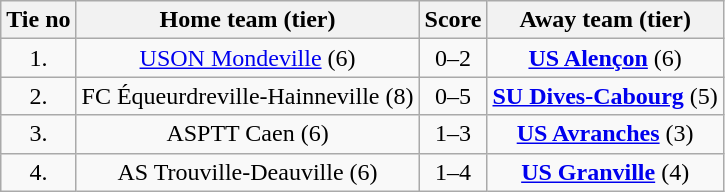<table class="wikitable" style="text-align: center">
<tr>
<th>Tie no</th>
<th>Home team (tier)</th>
<th>Score</th>
<th>Away team (tier)</th>
</tr>
<tr>
<td>1.</td>
<td><a href='#'>USON Mondeville</a> (6)</td>
<td>0–2 </td>
<td><strong><a href='#'>US Alençon</a></strong> (6)</td>
</tr>
<tr>
<td>2.</td>
<td>FC Équeurdreville-Hainneville (8)</td>
<td>0–5</td>
<td><strong><a href='#'>SU Dives-Cabourg</a></strong> (5)</td>
</tr>
<tr>
<td>3.</td>
<td>ASPTT Caen (6)</td>
<td>1–3</td>
<td><strong><a href='#'>US Avranches</a></strong> (3)</td>
</tr>
<tr>
<td>4.</td>
<td>AS Trouville-Deauville (6)</td>
<td>1–4</td>
<td><strong><a href='#'>US Granville</a></strong> (4)</td>
</tr>
</table>
